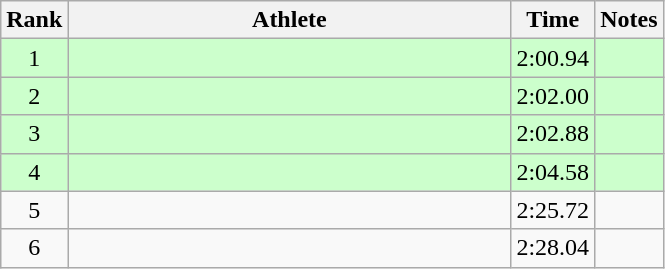<table class="wikitable" style="text-align:center">
<tr>
<th>Rank</th>
<th Style="width:18em">Athlete</th>
<th>Time</th>
<th>Notes</th>
</tr>
<tr style="background:#cfc">
<td>1</td>
<td style="text-align:left"></td>
<td>2:00.94</td>
<td></td>
</tr>
<tr style="background:#cfc">
<td>2</td>
<td style="text-align:left"></td>
<td>2:02.00</td>
<td></td>
</tr>
<tr style="background:#cfc">
<td>3</td>
<td style="text-align:left"></td>
<td>2:02.88</td>
<td></td>
</tr>
<tr style="background:#cfc">
<td>4</td>
<td style="text-align:left"></td>
<td>2:04.58</td>
<td></td>
</tr>
<tr>
<td>5</td>
<td style="text-align:left"></td>
<td>2:25.72</td>
<td></td>
</tr>
<tr>
<td>6</td>
<td style="text-align:left"></td>
<td>2:28.04</td>
<td></td>
</tr>
</table>
